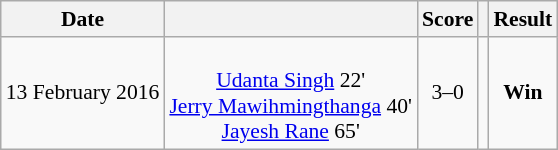<table class="wikitable" border="1" style="font-size:90%;" style="text-align:center;">
<tr>
<th>Date</th>
<th></th>
<th>Score</th>
<th></th>
<th>Result</th>
</tr>
<tr align=center>
<td>13 February 2016</td>
<td><br><a href='#'>Udanta Singh</a> 22'<br><a href='#'>Jerry Mawihmingthanga</a> 40'<br><a href='#'>Jayesh Rane</a> 65'</td>
<td>3–0</td>
<td></td>
<td><strong>Win</strong></td>
</tr>
</table>
